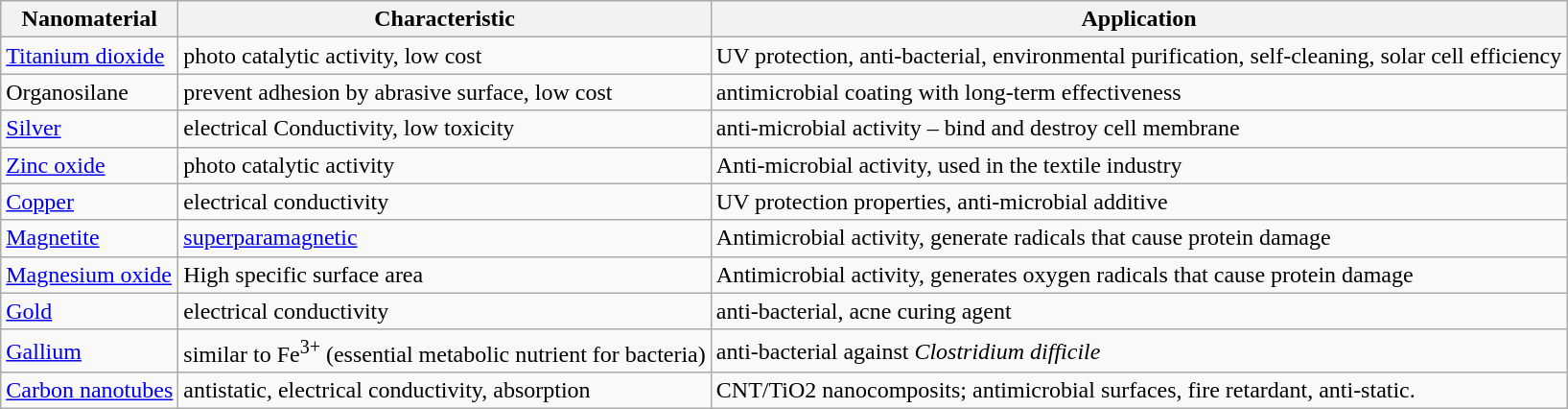<table class="wikitable">
<tr>
<th>Nanomaterial</th>
<th>Characteristic</th>
<th>Application</th>
</tr>
<tr>
<td><a href='#'>Titanium dioxide</a></td>
<td>photo catalytic activity, low cost</td>
<td>UV protection, anti-bacterial, environmental purification, self-cleaning, solar cell efficiency</td>
</tr>
<tr>
<td>Organosilane</td>
<td>prevent adhesion by abrasive surface, low cost</td>
<td>antimicrobial coating with long-term effectiveness</td>
</tr>
<tr>
<td><a href='#'>Silver</a></td>
<td>electrical Conductivity, low toxicity</td>
<td>anti-microbial activity – bind and destroy cell membrane</td>
</tr>
<tr>
<td><a href='#'>Zinc oxide</a></td>
<td>photo catalytic activity</td>
<td>Anti-microbial activity, used in the textile industry</td>
</tr>
<tr>
<td><a href='#'>Copper</a></td>
<td>electrical conductivity</td>
<td>UV protection properties, anti-microbial additive</td>
</tr>
<tr>
<td><a href='#'>Magnetite</a></td>
<td><a href='#'>superparamagnetic</a></td>
<td>Antimicrobial activity, generate radicals that cause protein damage</td>
</tr>
<tr>
<td><a href='#'>Magnesium oxide</a></td>
<td>High specific surface area</td>
<td>Antimicrobial activity, generates oxygen radicals that cause protein damage</td>
</tr>
<tr>
<td><a href='#'>Gold</a></td>
<td>electrical conductivity</td>
<td>anti-bacterial, acne curing agent</td>
</tr>
<tr>
<td><a href='#'>Gallium</a></td>
<td>similar to Fe<sup>3+</sup> (essential metabolic nutrient for bacteria)</td>
<td>anti-bacterial against <em>Clostridium difficile</em></td>
</tr>
<tr>
<td><a href='#'>Carbon nanotubes</a></td>
<td>antistatic, electrical conductivity, absorption</td>
<td>CNT/TiO2 nanocomposits; antimicrobial surfaces, fire retardant, anti-static.</td>
</tr>
</table>
